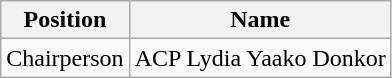<table class="wikitable">
<tr>
<th>Position</th>
<th>Name</th>
</tr>
<tr>
<td>Chairperson</td>
<td>ACP Lydia Yaako Donkor</td>
</tr>
</table>
